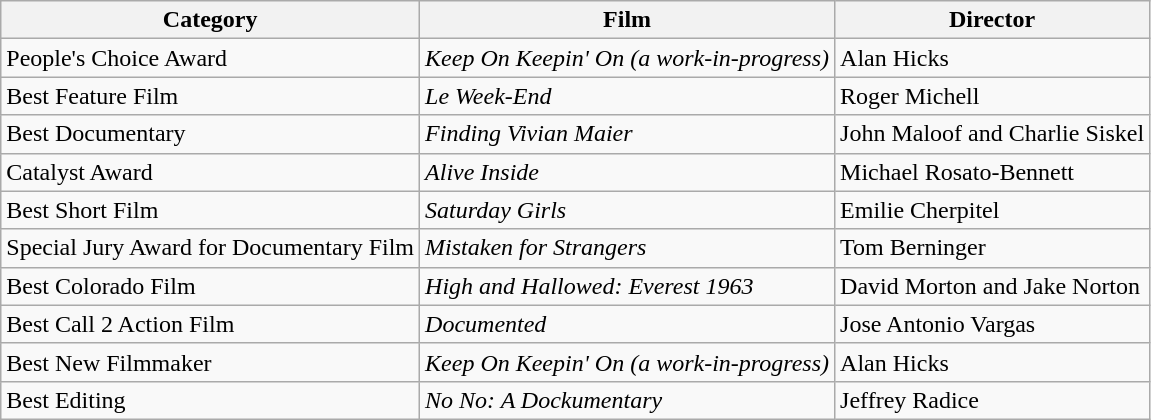<table class="wikitable">
<tr>
<th>Category</th>
<th>Film</th>
<th>Director</th>
</tr>
<tr>
<td>People's Choice Award</td>
<td><em>Keep On Keepin' On (a work-in-progress)</em></td>
<td>Alan Hicks</td>
</tr>
<tr>
<td>Best Feature Film</td>
<td><em>Le Week-End</em></td>
<td>Roger Michell</td>
</tr>
<tr>
<td>Best Documentary</td>
<td><em>Finding Vivian Maier</em></td>
<td>John Maloof and Charlie Siskel</td>
</tr>
<tr>
<td>Catalyst Award</td>
<td><em>Alive Inside</em></td>
<td>Michael Rosato-Bennett</td>
</tr>
<tr>
<td>Best Short Film</td>
<td><em>Saturday Girls</em></td>
<td>Emilie Cherpitel</td>
</tr>
<tr>
<td>Special Jury Award for Documentary Film</td>
<td><em>Mistaken for Strangers</em></td>
<td>Tom Berninger</td>
</tr>
<tr>
<td>Best Colorado Film</td>
<td><em>High and Hallowed: Everest 1963</em></td>
<td>David Morton and Jake Norton</td>
</tr>
<tr>
<td>Best Call 2 Action Film</td>
<td><em>Documented</em></td>
<td>Jose Antonio Vargas</td>
</tr>
<tr>
<td>Best New Filmmaker</td>
<td><em>Keep On Keepin' On (a work-in-progress)</em></td>
<td>Alan Hicks</td>
</tr>
<tr>
<td>Best Editing</td>
<td><em>No No: A Dockumentary</em></td>
<td>Jeffrey Radice</td>
</tr>
</table>
